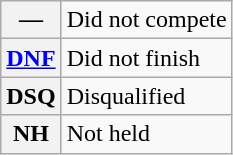<table class="wikitable">
<tr>
<th scope="row">—</th>
<td>Did not compete</td>
</tr>
<tr>
<th scope="row"><a href='#'>DNF</a></th>
<td>Did not finish</td>
</tr>
<tr>
<th scope="row">DSQ</th>
<td>Disqualified</td>
</tr>
<tr>
<th scope="row">NH</th>
<td>Not held</td>
</tr>
</table>
